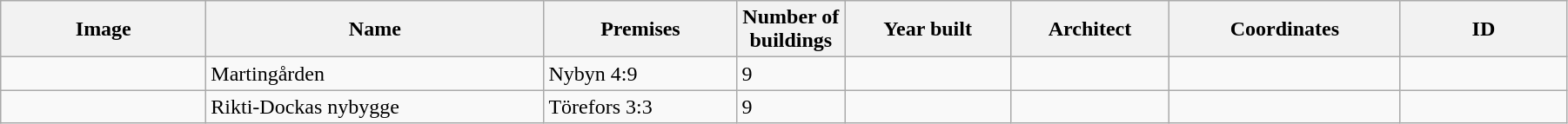<table class="wikitable" width="95%">
<tr>
<th width="150">Image</th>
<th>Name</th>
<th>Premises</th>
<th width="75">Number of<br>buildings</th>
<th width="120">Year built</th>
<th>Architect</th>
<th width="170">Coordinates</th>
<th width="120">ID</th>
</tr>
<tr>
<td></td>
<td>Martingården</td>
<td>Nybyn 4:9</td>
<td>9</td>
<td></td>
<td></td>
<td></td>
<td></td>
</tr>
<tr>
<td></td>
<td>Rikti-Dockas nybygge</td>
<td>Törefors 3:3</td>
<td>9</td>
<td></td>
<td></td>
<td></td>
<td></td>
</tr>
</table>
